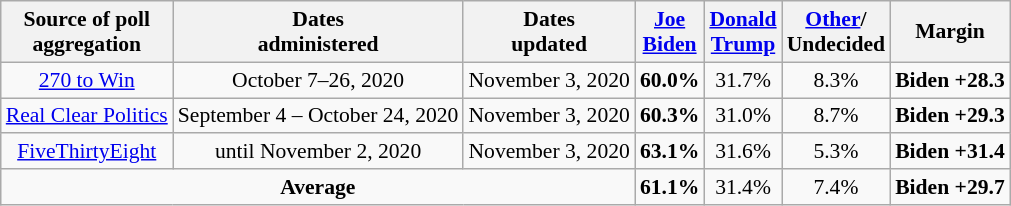<table class="wikitable sortable" style="text-align:center;font-size:90%;line-height:17px">
<tr>
<th>Source of poll<br>aggregation</th>
<th>Dates<br> administered</th>
<th>Dates<br> updated</th>
<th class="unsortable"><a href='#'>Joe<br>Biden</a><br><small></small></th>
<th class="unsortable"><a href='#'>Donald<br>Trump</a><br><small></small></th>
<th class="unsortable"><a href='#'>Other</a>/<br>Undecided<br></th>
<th>Margin</th>
</tr>
<tr>
<td><a href='#'>270 to Win</a></td>
<td>October 7–26, 2020</td>
<td>November 3, 2020</td>
<td><strong>60.0%</strong></td>
<td>31.7%</td>
<td>8.3%</td>
<td><strong>Biden +28.3</strong></td>
</tr>
<tr>
<td><a href='#'>Real Clear Politics</a></td>
<td>September 4 – October 24, 2020</td>
<td>November 3, 2020</td>
<td><strong>60.3%</strong></td>
<td>31.0%</td>
<td>8.7%</td>
<td><strong>Biden +29.3</strong></td>
</tr>
<tr>
<td><a href='#'>FiveThirtyEight</a></td>
<td>until November 2, 2020</td>
<td>November 3, 2020</td>
<td><strong>63.1%</strong></td>
<td>31.6%</td>
<td>5.3%</td>
<td><strong>Biden +31.4</strong></td>
</tr>
<tr>
<td colspan="3"><strong>Average</strong></td>
<td><strong>61.1%</strong></td>
<td>31.4%</td>
<td>7.4%</td>
<td><strong>Biden +29.7</strong></td>
</tr>
</table>
